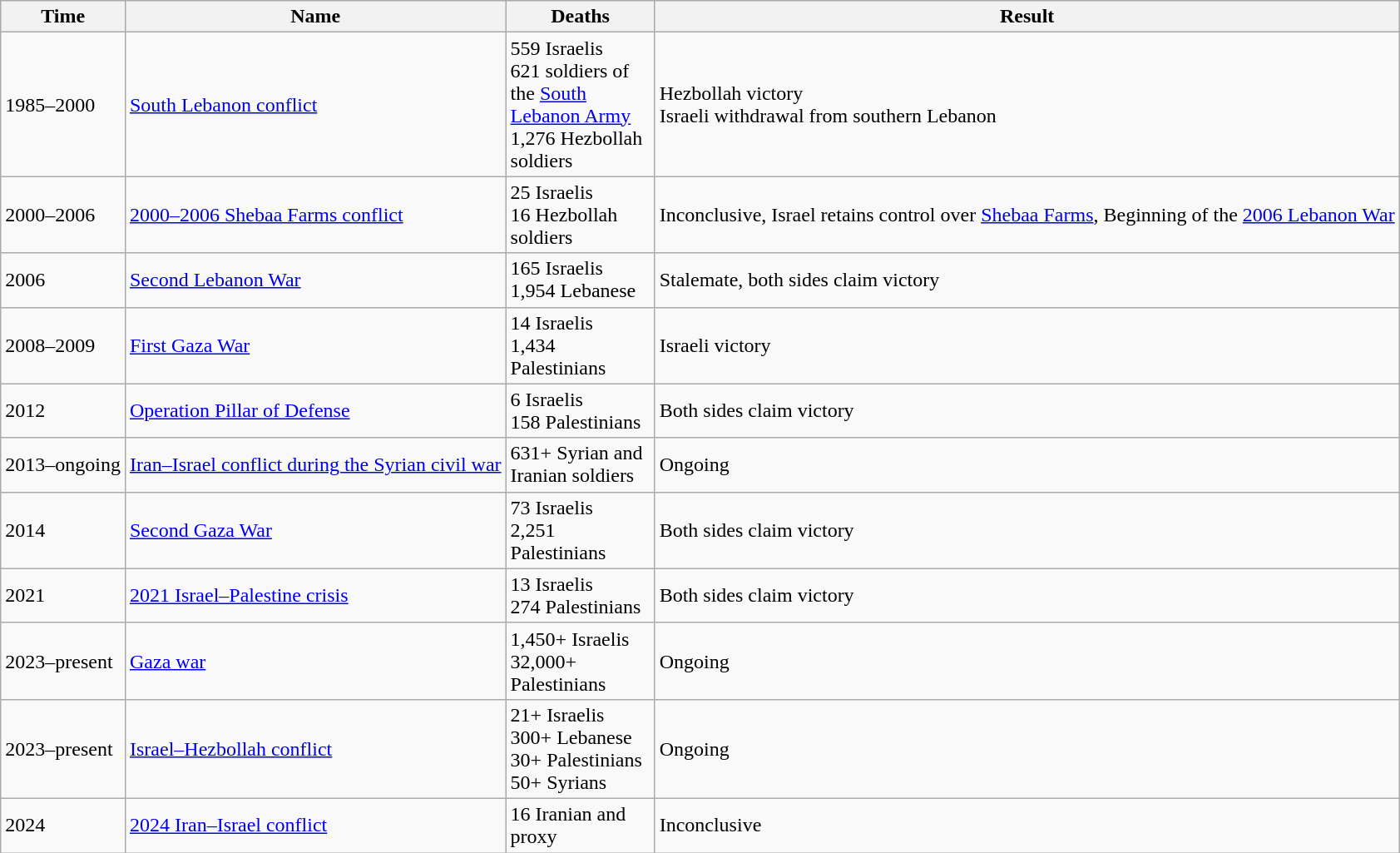<table class="wikitable sortable">
<tr>
<th>Time</th>
<th>Name</th>
<th style=width:7em>Deaths</th>
<th>Result</th>
</tr>
<tr>
<td>1985–2000</td>
<td><a href='#'>South Lebanon conflict</a></td>
<td>559 Israelis<br>621 soldiers of the <a href='#'>South Lebanon Army</a>
1,276 Hezbollah soldiers</td>
<td>Hezbollah victory<br>Israeli withdrawal from southern Lebanon</td>
</tr>
<tr>
<td>2000–2006</td>
<td><a href='#'>2000–2006 Shebaa Farms conflict</a></td>
<td>25 Israelis<br>16 Hezbollah soldiers</td>
<td>Inconclusive, Israel retains control over <a href='#'>Shebaa Farms</a>, Beginning of the <a href='#'>2006 Lebanon War</a></td>
</tr>
<tr>
<td>2006</td>
<td><a href='#'>Second Lebanon War</a></td>
<td>165 Israelis<br>1,954 Lebanese</td>
<td>Stalemate, both sides claim victory</td>
</tr>
<tr>
<td>2008–2009</td>
<td><a href='#'>First Gaza War</a></td>
<td>14 Israelis<br>1,434 Palestinians</td>
<td>Israeli victory</td>
</tr>
<tr>
<td>2012</td>
<td><a href='#'>Operation Pillar of Defense</a></td>
<td>6 Israelis<br>158 Palestinians</td>
<td>Both sides claim victory</td>
</tr>
<tr>
<td>2013–ongoing</td>
<td><a href='#'>Iran–Israel conflict during the Syrian civil war</a></td>
<td>631+ Syrian and Iranian soldiers</td>
<td>Ongoing</td>
</tr>
<tr>
<td>2014</td>
<td><a href='#'>Second Gaza War</a></td>
<td>73 Israelis<br>2,251 Palestinians</td>
<td>Both sides claim victory</td>
</tr>
<tr>
<td>2021</td>
<td><a href='#'>2021 Israel–Palestine crisis</a></td>
<td>13 Israelis<br>274 Palestinians</td>
<td>Both sides claim victory</td>
</tr>
<tr>
<td>2023–present</td>
<td><a href='#'>Gaza war</a></td>
<td>1,450+ Israelis<br>32,000+ Palestinians</td>
<td>Ongoing</td>
</tr>
<tr>
<td>2023–present</td>
<td><a href='#'>Israel–Hezbollah conflict</a></td>
<td>21+ Israelis<br>300+ Lebanese<br>30+ Palestinians<br>50+ Syrians</td>
<td>Ongoing</td>
</tr>
<tr>
<td>2024</td>
<td><a href='#'>2024 Iran–Israel conflict</a></td>
<td>16 Iranian and proxy</td>
<td>Inconclusive</td>
</tr>
</table>
